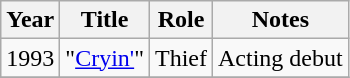<table class="wikitable">
<tr>
<th>Year</th>
<th>Title</th>
<th>Role</th>
<th>Notes</th>
</tr>
<tr>
<td>1993</td>
<td>"<a href='#'>Cryin'</a>"</td>
<td>Thief</td>
<td>Acting debut</td>
</tr>
<tr>
</tr>
</table>
